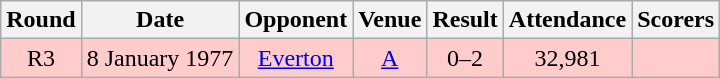<table class="wikitable" style="font-size:100%; text-align:center">
<tr>
<th>Round</th>
<th>Date</th>
<th>Opponent</th>
<th>Venue</th>
<th>Result</th>
<th>Attendance</th>
<th>Scorers</th>
</tr>
<tr style="background-color: #FFCCCC;">
<td>R3</td>
<td>8 January 1977</td>
<td><a href='#'>Everton</a></td>
<td><a href='#'>A</a></td>
<td>0–2</td>
<td>32,981</td>
<td></td>
</tr>
</table>
